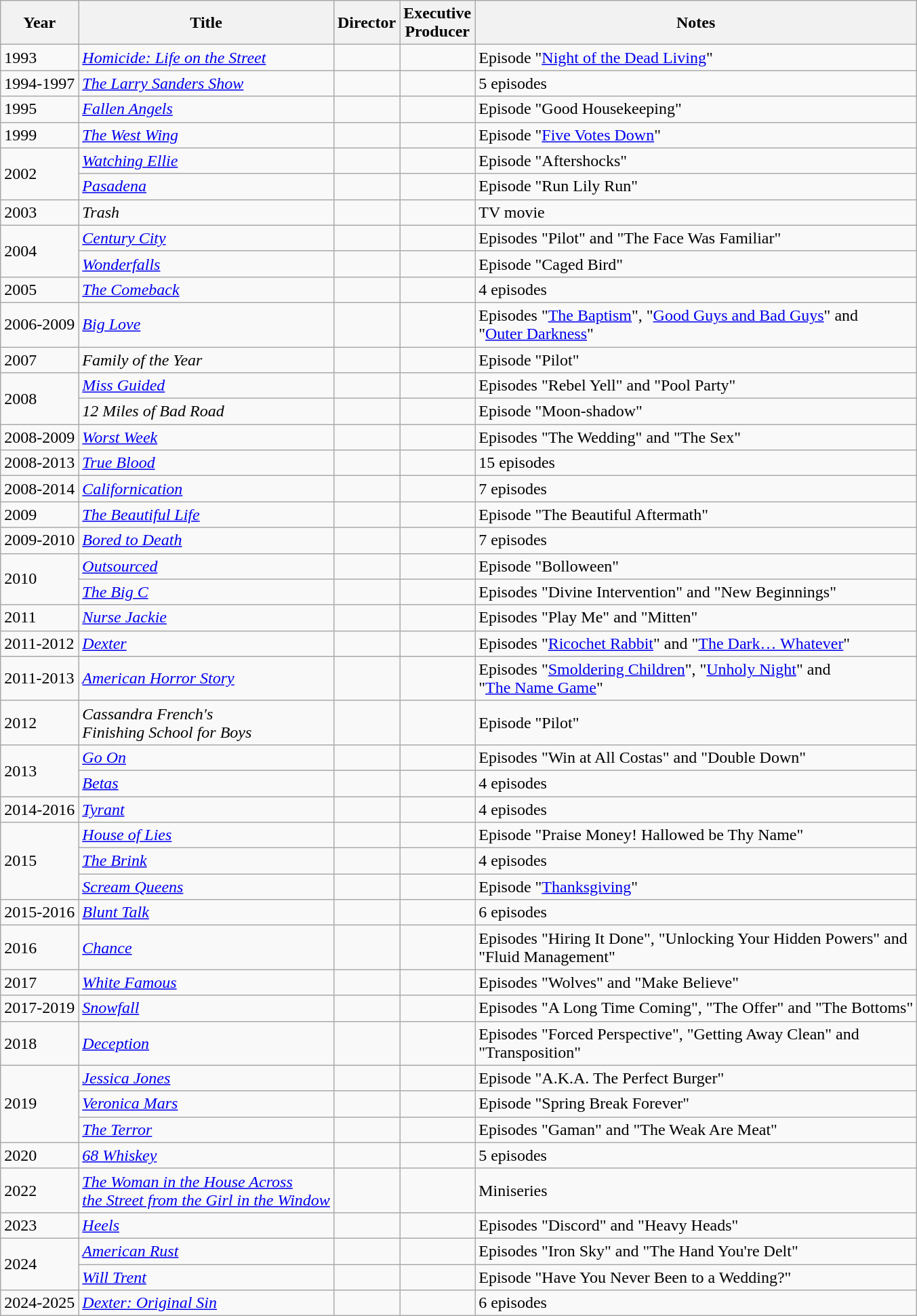<table class="wikitable">
<tr>
<th>Year</th>
<th>Title</th>
<th>Director</th>
<th>Executive<br>Producer</th>
<th>Notes</th>
</tr>
<tr>
<td>1993</td>
<td><em><a href='#'>Homicide: Life on the Street</a></em></td>
<td></td>
<td></td>
<td>Episode "<a href='#'>Night of the Dead Living</a>"</td>
</tr>
<tr>
<td>1994-1997</td>
<td><em><a href='#'>The Larry Sanders Show</a></em></td>
<td></td>
<td></td>
<td>5 episodes</td>
</tr>
<tr>
<td>1995</td>
<td><em><a href='#'>Fallen Angels</a></em></td>
<td></td>
<td></td>
<td>Episode "Good Housekeeping"</td>
</tr>
<tr>
<td>1999</td>
<td><em><a href='#'>The West Wing</a></em></td>
<td></td>
<td></td>
<td>Episode "<a href='#'>Five Votes Down</a>"</td>
</tr>
<tr>
<td rowspan=2>2002</td>
<td><em><a href='#'>Watching Ellie</a></em></td>
<td></td>
<td></td>
<td>Episode "Aftershocks"</td>
</tr>
<tr>
<td><em><a href='#'>Pasadena</a></em></td>
<td></td>
<td></td>
<td>Episode "Run Lily Run"</td>
</tr>
<tr>
<td>2003</td>
<td><em>Trash</em></td>
<td></td>
<td></td>
<td>TV movie</td>
</tr>
<tr>
<td rowspan=2>2004</td>
<td><em><a href='#'>Century City</a></em></td>
<td></td>
<td></td>
<td>Episodes "Pilot" and "The Face Was Familiar"</td>
</tr>
<tr>
<td><em><a href='#'>Wonderfalls</a></em></td>
<td></td>
<td></td>
<td>Episode "Caged Bird"</td>
</tr>
<tr>
<td>2005</td>
<td><em><a href='#'>The Comeback</a></em></td>
<td></td>
<td></td>
<td>4 episodes</td>
</tr>
<tr>
<td>2006-2009</td>
<td><em><a href='#'>Big Love</a></em></td>
<td></td>
<td></td>
<td>Episodes "<a href='#'>The Baptism</a>", "<a href='#'>Good Guys and Bad Guys</a>" and<br> "<a href='#'>Outer Darkness</a>"</td>
</tr>
<tr>
<td>2007</td>
<td><em>Family of the Year</em></td>
<td></td>
<td></td>
<td>Episode "Pilot"</td>
</tr>
<tr>
<td rowspan=2>2008</td>
<td><em><a href='#'>Miss Guided</a></em></td>
<td></td>
<td></td>
<td>Episodes "Rebel Yell" and "Pool Party"</td>
</tr>
<tr>
<td><em>12 Miles of Bad Road</em></td>
<td></td>
<td></td>
<td>Episode "Moon-shadow"</td>
</tr>
<tr>
<td>2008-2009</td>
<td><em><a href='#'>Worst Week</a></em></td>
<td></td>
<td></td>
<td>Episodes "The Wedding" and "The Sex"</td>
</tr>
<tr>
<td>2008-2013</td>
<td><em><a href='#'>True Blood</a></em></td>
<td></td>
<td></td>
<td>15 episodes</td>
</tr>
<tr>
<td>2008-2014</td>
<td><em><a href='#'>Californication</a></em></td>
<td></td>
<td></td>
<td>7 episodes</td>
</tr>
<tr>
<td>2009</td>
<td><em><a href='#'>The Beautiful Life</a></em></td>
<td></td>
<td></td>
<td>Episode "The Beautiful Aftermath"</td>
</tr>
<tr>
<td>2009-2010</td>
<td><em><a href='#'>Bored to Death</a></em></td>
<td></td>
<td></td>
<td>7 episodes</td>
</tr>
<tr>
<td rowspan=2>2010</td>
<td><em><a href='#'>Outsourced</a></em></td>
<td></td>
<td></td>
<td>Episode "Bolloween"</td>
</tr>
<tr>
<td><em><a href='#'>The Big C</a></em></td>
<td></td>
<td></td>
<td>Episodes "Divine Intervention" and "New Beginnings"</td>
</tr>
<tr>
<td>2011</td>
<td><em><a href='#'>Nurse Jackie</a></em></td>
<td></td>
<td></td>
<td>Episodes "Play Me" and "Mitten"</td>
</tr>
<tr>
<td>2011-2012</td>
<td><em><a href='#'>Dexter</a></em></td>
<td></td>
<td></td>
<td>Episodes "<a href='#'>Ricochet Rabbit</a>" and "<a href='#'>The Dark… Whatever</a>"</td>
</tr>
<tr>
<td>2011-2013</td>
<td><em><a href='#'>American Horror Story</a></em></td>
<td></td>
<td></td>
<td>Episodes "<a href='#'>Smoldering Children</a>", "<a href='#'>Unholy Night</a>" and<br>"<a href='#'>The Name Game</a>"</td>
</tr>
<tr>
<td>2012</td>
<td><em>Cassandra French's<br>Finishing School for Boys</em></td>
<td></td>
<td></td>
<td>Episode "Pilot"</td>
</tr>
<tr>
<td rowspan=2>2013</td>
<td><em><a href='#'>Go On</a></em></td>
<td></td>
<td></td>
<td>Episodes "Win at All Costas" and "Double Down"</td>
</tr>
<tr>
<td><em><a href='#'>Betas</a></em></td>
<td></td>
<td></td>
<td>4 episodes</td>
</tr>
<tr>
<td>2014-2016</td>
<td><em><a href='#'>Tyrant</a></em></td>
<td></td>
<td></td>
<td>4 episodes</td>
</tr>
<tr>
<td rowspan=3>2015</td>
<td><em><a href='#'>House of Lies</a></em></td>
<td></td>
<td></td>
<td>Episode "Praise Money! Hallowed be Thy Name"</td>
</tr>
<tr>
<td><em><a href='#'>The Brink</a></em></td>
<td></td>
<td></td>
<td>4 episodes</td>
</tr>
<tr>
<td><em><a href='#'>Scream Queens</a></em></td>
<td></td>
<td></td>
<td>Episode "<a href='#'>Thanksgiving</a>"</td>
</tr>
<tr>
<td>2015-2016</td>
<td><em><a href='#'>Blunt Talk</a></em></td>
<td></td>
<td></td>
<td>6 episodes</td>
</tr>
<tr>
<td>2016</td>
<td><em><a href='#'>Chance</a></em></td>
<td></td>
<td></td>
<td>Episodes "Hiring It Done", "Unlocking Your Hidden Powers" and<br>"Fluid Management"</td>
</tr>
<tr>
<td>2017</td>
<td><em><a href='#'>White Famous</a></em></td>
<td></td>
<td></td>
<td>Episodes "Wolves" and "Make Believe"</td>
</tr>
<tr>
<td>2017-2019</td>
<td><em><a href='#'>Snowfall</a></em></td>
<td></td>
<td></td>
<td>Episodes "A Long Time Coming", "The Offer" and "The Bottoms"</td>
</tr>
<tr>
<td>2018</td>
<td><em><a href='#'>Deception</a></em></td>
<td></td>
<td></td>
<td>Episodes "Forced Perspective", "Getting Away Clean" and<br>"Transposition"</td>
</tr>
<tr>
<td rowspan=3>2019</td>
<td><em><a href='#'>Jessica Jones</a></em></td>
<td></td>
<td></td>
<td>Episode "A.K.A. The Perfect Burger"</td>
</tr>
<tr>
<td><em><a href='#'>Veronica Mars</a></em></td>
<td></td>
<td></td>
<td>Episode "Spring Break Forever"</td>
</tr>
<tr>
<td><em><a href='#'>The Terror</a></em></td>
<td></td>
<td></td>
<td>Episodes "Gaman" and "The Weak Are Meat"</td>
</tr>
<tr>
<td>2020</td>
<td><em><a href='#'>68 Whiskey</a></em></td>
<td></td>
<td></td>
<td>5 episodes</td>
</tr>
<tr>
<td>2022</td>
<td><em><a href='#'>The Woman in the House Across<br>the Street from the Girl in the Window</a></em></td>
<td></td>
<td></td>
<td>Miniseries</td>
</tr>
<tr>
<td>2023</td>
<td><em><a href='#'>Heels</a></em></td>
<td></td>
<td></td>
<td>Episodes "Discord" and "Heavy Heads"</td>
</tr>
<tr>
<td rowspan=2>2024</td>
<td><em><a href='#'>American Rust</a></em></td>
<td></td>
<td></td>
<td>Episodes "Iron Sky" and "The Hand You're Delt"</td>
</tr>
<tr>
<td><em><a href='#'>Will Trent</a></em></td>
<td></td>
<td></td>
<td>Episode "Have You Never Been to a Wedding?"</td>
</tr>
<tr>
<td>2024-2025</td>
<td><em><a href='#'>Dexter: Original Sin</a></em></td>
<td></td>
<td></td>
<td>6 episodes</td>
</tr>
</table>
